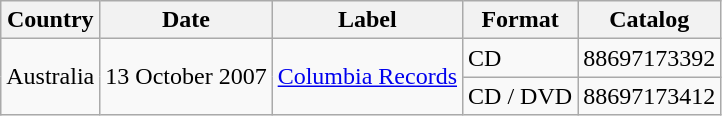<table class="wikitable">
<tr>
<th>Country</th>
<th>Date</th>
<th>Label</th>
<th>Format</th>
<th>Catalog</th>
</tr>
<tr>
<td rowspan="2">Australia</td>
<td rowspan="2">13 October 2007</td>
<td rowspan="2"><a href='#'>Columbia Records</a></td>
<td>CD</td>
<td>88697173392</td>
</tr>
<tr>
<td>CD / DVD</td>
<td>88697173412</td>
</tr>
</table>
